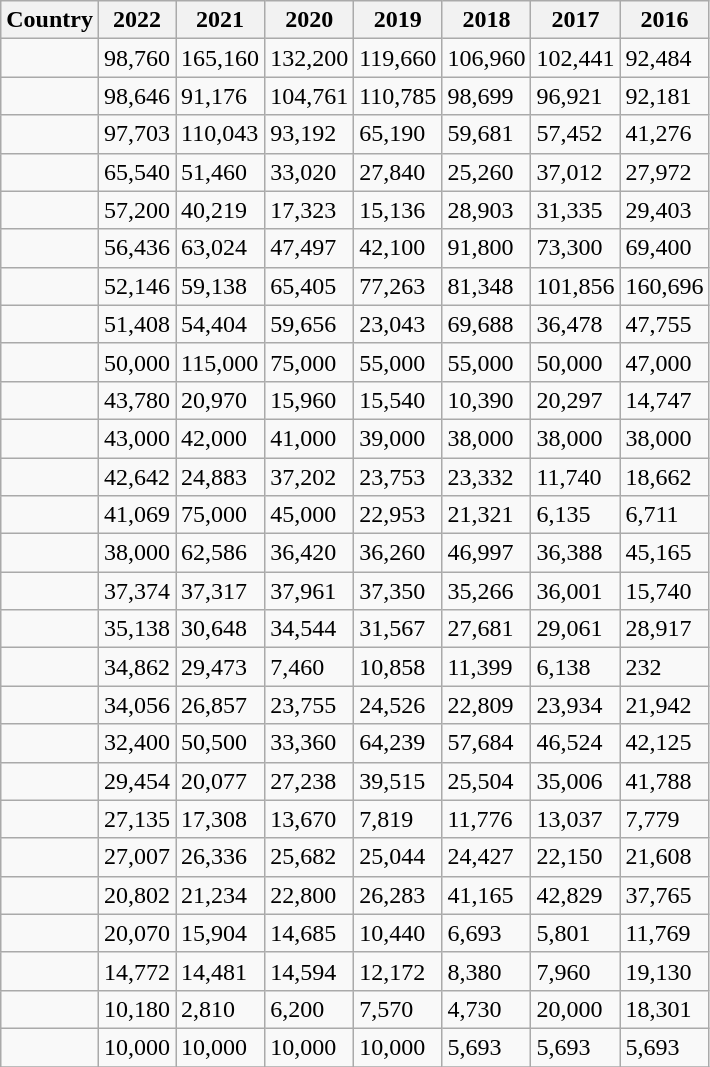<table class="wikitable sortable">
<tr>
<th>Country</th>
<th>2022</th>
<th>2021</th>
<th>2020</th>
<th>2019</th>
<th>2018</th>
<th>2017</th>
<th>2016</th>
</tr>
<tr>
<td></td>
<td align="left">98,760</td>
<td align="left">165,160</td>
<td align="left">132,200</td>
<td align="left">119,660</td>
<td align="left">106,960</td>
<td align="left">102,441</td>
<td align="left">92,484</td>
</tr>
<tr>
<td></td>
<td align="left">98,646</td>
<td align="left">91,176</td>
<td align="left">104,761</td>
<td align="left">110,785</td>
<td align="left">98,699</td>
<td align="left">96,921</td>
<td align="left">92,181</td>
</tr>
<tr>
<td></td>
<td align="left">97,703</td>
<td align="left">110,043</td>
<td align="left">93,192</td>
<td align="left">65,190</td>
<td align="left">59,681</td>
<td align="left">57,452</td>
<td align="left">41,276</td>
</tr>
<tr>
<td></td>
<td align="left">65,540</td>
<td align="left">51,460</td>
<td align="left">33,020</td>
<td align="left">27,840</td>
<td align="left">25,260</td>
<td align="left">37,012</td>
<td align="left">27,972</td>
</tr>
<tr>
<td></td>
<td align="left">57,200</td>
<td align="left">40,219</td>
<td align="left">17,323</td>
<td align="left">15,136</td>
<td align="left">28,903</td>
<td align="left">31,335</td>
<td align="left">29,403</td>
</tr>
<tr>
<td></td>
<td align="left">56,436</td>
<td align="left">63,024</td>
<td align="left">47,497</td>
<td align="left">42,100</td>
<td align="left">91,800</td>
<td align="left">73,300</td>
<td align="left">69,400</td>
</tr>
<tr>
<td></td>
<td align="left">52,146</td>
<td align="left">59,138</td>
<td align="left">65,405</td>
<td align="left">77,263</td>
<td align="left">81,348</td>
<td align="left">101,856</td>
<td align="left">160,696</td>
</tr>
<tr>
<td></td>
<td align="left">51,408</td>
<td align="left">54,404</td>
<td align="left">59,656</td>
<td align="left">23,043</td>
<td align="left">69,688</td>
<td align="left">36,478</td>
<td align="left">47,755</td>
</tr>
<tr>
<td></td>
<td align="left">50,000</td>
<td align="left">115,000</td>
<td align="left">75,000</td>
<td align="left">55,000</td>
<td align="left">55,000</td>
<td align="left">50,000</td>
<td align="left">47,000</td>
</tr>
<tr>
<td></td>
<td align="left">43,780</td>
<td align="left">20,970</td>
<td align="left">15,960</td>
<td align="left">15,540</td>
<td align="left">10,390</td>
<td align="left">20,297</td>
<td align="left">14,747</td>
</tr>
<tr>
<td></td>
<td align="left">43,000</td>
<td align="left">42,000</td>
<td align="left">41,000</td>
<td align="left">39,000</td>
<td align="left">38,000</td>
<td align="left">38,000</td>
<td align="left">38,000</td>
</tr>
<tr>
<td></td>
<td align="left">42,642</td>
<td align="left">24,883</td>
<td align="left">37,202</td>
<td align="left">23,753</td>
<td align="left">23,332</td>
<td align="left">11,740</td>
<td align="left">18,662</td>
</tr>
<tr>
<td></td>
<td align="left">41,069</td>
<td align="left">75,000</td>
<td align="left">45,000</td>
<td align="left">22,953</td>
<td align="left">21,321</td>
<td align="left">6,135</td>
<td align="left">6,711</td>
</tr>
<tr>
<td></td>
<td align="left">38,000</td>
<td align="left">62,586</td>
<td align="left">36,420</td>
<td align="left">36,260</td>
<td align="left">46,997</td>
<td align="left">36,388</td>
<td align="left">45,165</td>
</tr>
<tr>
<td></td>
<td align="left">37,374</td>
<td align="left">37,317</td>
<td align="left">37,961</td>
<td align="left">37,350</td>
<td align="left">35,266</td>
<td align="left">36,001</td>
<td align="left">15,740</td>
</tr>
<tr>
<td></td>
<td align="left">35,138</td>
<td align="left">30,648</td>
<td align="left">34,544</td>
<td align="left">31,567</td>
<td align="left">27,681</td>
<td align="left">29,061</td>
<td align="left">28,917</td>
</tr>
<tr>
<td></td>
<td align="left">34,862</td>
<td align="left">29,473</td>
<td align="left">7,460</td>
<td align="left">10,858</td>
<td align="left">11,399</td>
<td align="left">6,138</td>
<td align="left">232</td>
</tr>
<tr>
<td></td>
<td align="left">34,056</td>
<td align="left">26,857</td>
<td align="left">23,755</td>
<td align="left">24,526</td>
<td align="left">22,809</td>
<td align="left">23,934</td>
<td align="left">21,942</td>
</tr>
<tr>
<td></td>
<td align="left">32,400</td>
<td align="left">50,500</td>
<td align="left">33,360</td>
<td align="left">64,239</td>
<td align="left">57,684</td>
<td align="left">46,524</td>
<td align="left">42,125</td>
</tr>
<tr>
<td></td>
<td align="left">29,454</td>
<td align="left">20,077</td>
<td align="left">27,238</td>
<td align="left">39,515</td>
<td align="left">25,504</td>
<td align="left">35,006</td>
<td align="left">41,788</td>
</tr>
<tr>
<td></td>
<td align="left">27,135</td>
<td align="left">17,308</td>
<td align="left">13,670</td>
<td align="left">7,819</td>
<td align="left">11,776</td>
<td align="left">13,037</td>
<td align="left">7,779</td>
</tr>
<tr>
<td></td>
<td align="left">27,007</td>
<td align="left">26,336</td>
<td align="left">25,682</td>
<td align="left">25,044</td>
<td align="left">24,427</td>
<td align="left">22,150</td>
<td align="left">21,608</td>
</tr>
<tr>
<td></td>
<td align="left">20,802</td>
<td align="left">21,234</td>
<td align="left">22,800</td>
<td align="left">26,283</td>
<td align="left">41,165</td>
<td align="left">42,829</td>
<td align="left">37,765</td>
</tr>
<tr>
<td></td>
<td align="left">20,070</td>
<td align="left">15,904</td>
<td align="left">14,685</td>
<td align="left">10,440</td>
<td align="left">6,693</td>
<td align="left">5,801</td>
<td align="left">11,769</td>
</tr>
<tr>
<td></td>
<td align="left">14,772</td>
<td align="left">14,481</td>
<td align="left">14,594</td>
<td align="left">12,172</td>
<td align="left">8,380</td>
<td align="left">7,960</td>
<td align="left">19,130</td>
</tr>
<tr>
<td></td>
<td align="left">10,180</td>
<td align="left">2,810</td>
<td align="left">6,200</td>
<td align="left">7,570</td>
<td align="left">4,730</td>
<td align="left">20,000</td>
<td align="left">18,301</td>
</tr>
<tr>
<td></td>
<td align="left">10,000</td>
<td align="left">10,000</td>
<td align="left">10,000</td>
<td align="left">10,000</td>
<td align="left">5,693</td>
<td align="left">5,693</td>
<td align="left">5,693</td>
</tr>
<tr>
</tr>
</table>
